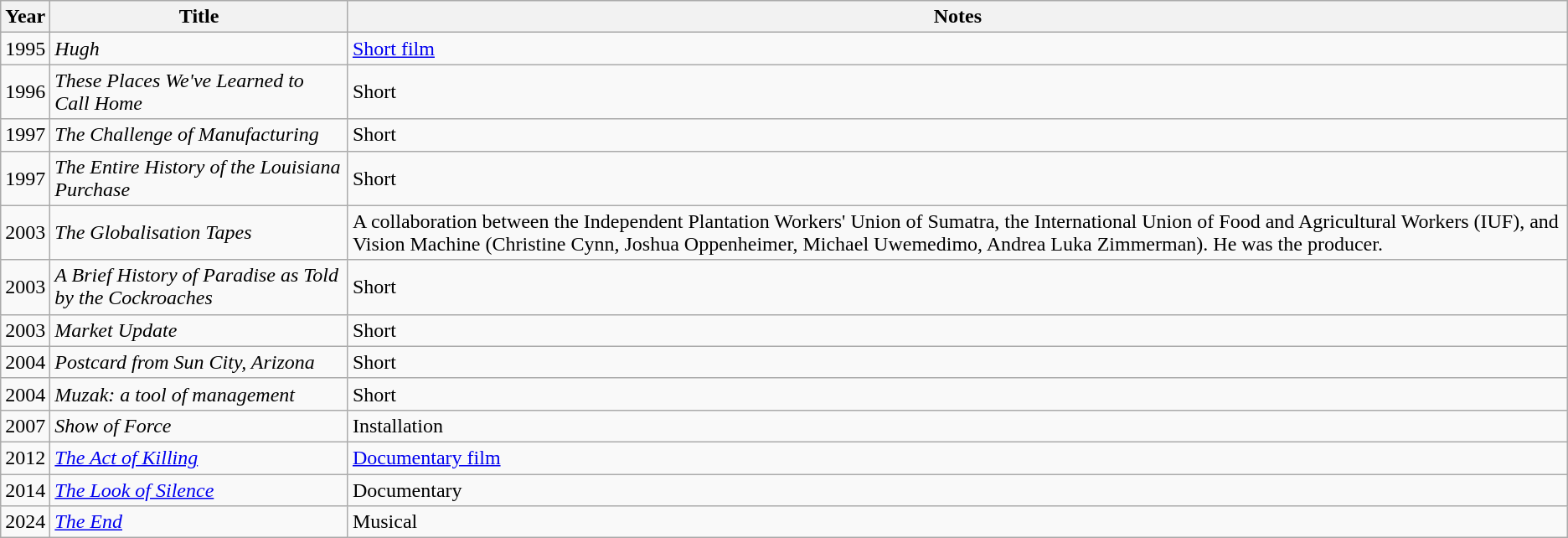<table class="wikitable">
<tr>
<th>Year</th>
<th>Title</th>
<th>Notes</th>
</tr>
<tr>
<td>1995</td>
<td><em>Hugh</em></td>
<td><a href='#'>Short film</a></td>
</tr>
<tr>
<td>1996</td>
<td><em>These Places We've Learned to Call Home</em></td>
<td>Short</td>
</tr>
<tr>
<td>1997</td>
<td><em>The Challenge of Manufacturing</em></td>
<td>Short</td>
</tr>
<tr>
<td>1997</td>
<td><em>The Entire History of the Louisiana Purchase</em></td>
<td>Short</td>
</tr>
<tr>
<td>2003</td>
<td><em>The Globalisation Tapes</em></td>
<td>A collaboration between the Independent Plantation Workers' Union of Sumatra, the International Union of Food and Agricultural Workers (IUF), and Vision Machine (Christine Cynn, Joshua Oppenheimer, Michael Uwemedimo, Andrea Luka Zimmerman). He was the producer.</td>
</tr>
<tr>
<td>2003</td>
<td><em>A Brief History of Paradise as Told by the Cockroaches</em></td>
<td>Short</td>
</tr>
<tr>
<td>2003</td>
<td><em>Market Update</em></td>
<td>Short</td>
</tr>
<tr>
<td>2004</td>
<td><em>Postcard from Sun City, Arizona</em></td>
<td>Short</td>
</tr>
<tr>
<td>2004</td>
<td><em>Muzak: a tool of management</em></td>
<td>Short</td>
</tr>
<tr>
<td>2007</td>
<td><em>Show of Force</em></td>
<td>Installation</td>
</tr>
<tr>
<td>2012</td>
<td><em><a href='#'>The Act of Killing</a></em></td>
<td><a href='#'>Documentary film</a></td>
</tr>
<tr>
<td>2014</td>
<td><em><a href='#'>The Look of Silence</a></em></td>
<td>Documentary</td>
</tr>
<tr>
<td>2024</td>
<td><em><a href='#'>The End</a></em></td>
<td>Musical</td>
</tr>
</table>
